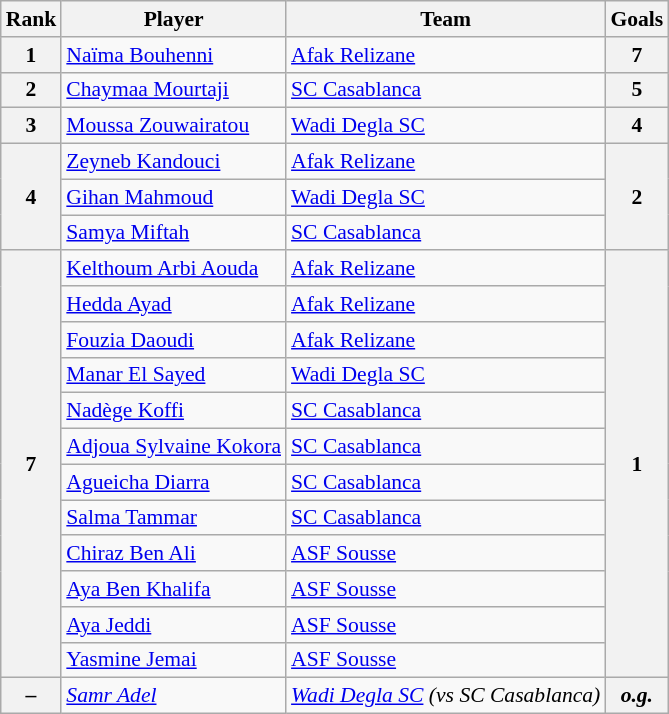<table class="wikitable" style="text-align:center; font-size:90%">
<tr>
<th>Rank</th>
<th>Player</th>
<th>Team</th>
<th>Goals</th>
</tr>
<tr>
<th rowspan=1>1</th>
<td align=left> <a href='#'>Naïma Bouhenni</a></td>
<td align=left> <a href='#'>Afak Relizane</a></td>
<th rowspan=1>7</th>
</tr>
<tr>
<th rowspan=1>2</th>
<td align=left> <a href='#'>Chaymaa Mourtaji</a></td>
<td align=left> <a href='#'>SC Casablanca</a></td>
<th rowspan=1>5</th>
</tr>
<tr>
<th rowspan=1>3</th>
<td align=left> <a href='#'>Moussa Zouwairatou</a></td>
<td align=left> <a href='#'>Wadi Degla SC</a></td>
<th rowspan=1>4</th>
</tr>
<tr>
<th rowspan=3>4</th>
<td align=left> <a href='#'>Zeyneb Kandouci</a></td>
<td align=left> <a href='#'>Afak Relizane</a></td>
<th rowspan=3>2</th>
</tr>
<tr>
<td align=left> <a href='#'>Gihan Mahmoud</a></td>
<td align=left> <a href='#'>Wadi Degla SC</a></td>
</tr>
<tr>
<td align=left> <a href='#'>Samya Miftah</a></td>
<td align=left> <a href='#'>SC Casablanca</a></td>
</tr>
<tr>
<th rowspan=12>7</th>
<td align=left> <a href='#'>Kelthoum Arbi Aouda</a></td>
<td align=left> <a href='#'>Afak Relizane</a></td>
<th rowspan=12>1</th>
</tr>
<tr>
<td align=left> <a href='#'>Hedda Ayad</a></td>
<td align=left> <a href='#'>Afak Relizane</a></td>
</tr>
<tr>
<td align=left> <a href='#'>Fouzia Daoudi</a></td>
<td align=left> <a href='#'>Afak Relizane</a></td>
</tr>
<tr>
<td align=left> <a href='#'>Manar El Sayed</a></td>
<td align=left> <a href='#'>Wadi Degla SC</a></td>
</tr>
<tr>
<td align=left> <a href='#'>Nadège Koffi</a></td>
<td align=left> <a href='#'>SC Casablanca</a></td>
</tr>
<tr>
<td align=left> <a href='#'>Adjoua Sylvaine Kokora</a></td>
<td align=left> <a href='#'>SC Casablanca</a></td>
</tr>
<tr>
<td align=left> <a href='#'>Agueicha Diarra</a></td>
<td align=left> <a href='#'>SC Casablanca</a></td>
</tr>
<tr>
<td align=left> <a href='#'>Salma Tammar</a></td>
<td align=left> <a href='#'>SC Casablanca</a></td>
</tr>
<tr>
<td align=left> <a href='#'>Chiraz Ben Ali</a></td>
<td align=left> <a href='#'>ASF Sousse</a></td>
</tr>
<tr>
<td align=left> <a href='#'>Aya Ben Khalifa</a></td>
<td align=left> <a href='#'>ASF Sousse</a></td>
</tr>
<tr>
<td align=left> <a href='#'>Aya Jeddi</a></td>
<td align=left> <a href='#'>ASF Sousse</a></td>
</tr>
<tr>
<td align=left> <a href='#'>Yasmine Jemai</a></td>
<td align=left> <a href='#'>ASF Sousse</a></td>
</tr>
<tr>
<th rowspan=1>–</th>
<td align=left> <em><a href='#'>Samr Adel</a></em></td>
<td align=left> <em><a href='#'>Wadi Degla SC</a> (vs SC Casablanca)</em></td>
<th rowspan=1><em>o.g.</em></th>
</tr>
</table>
